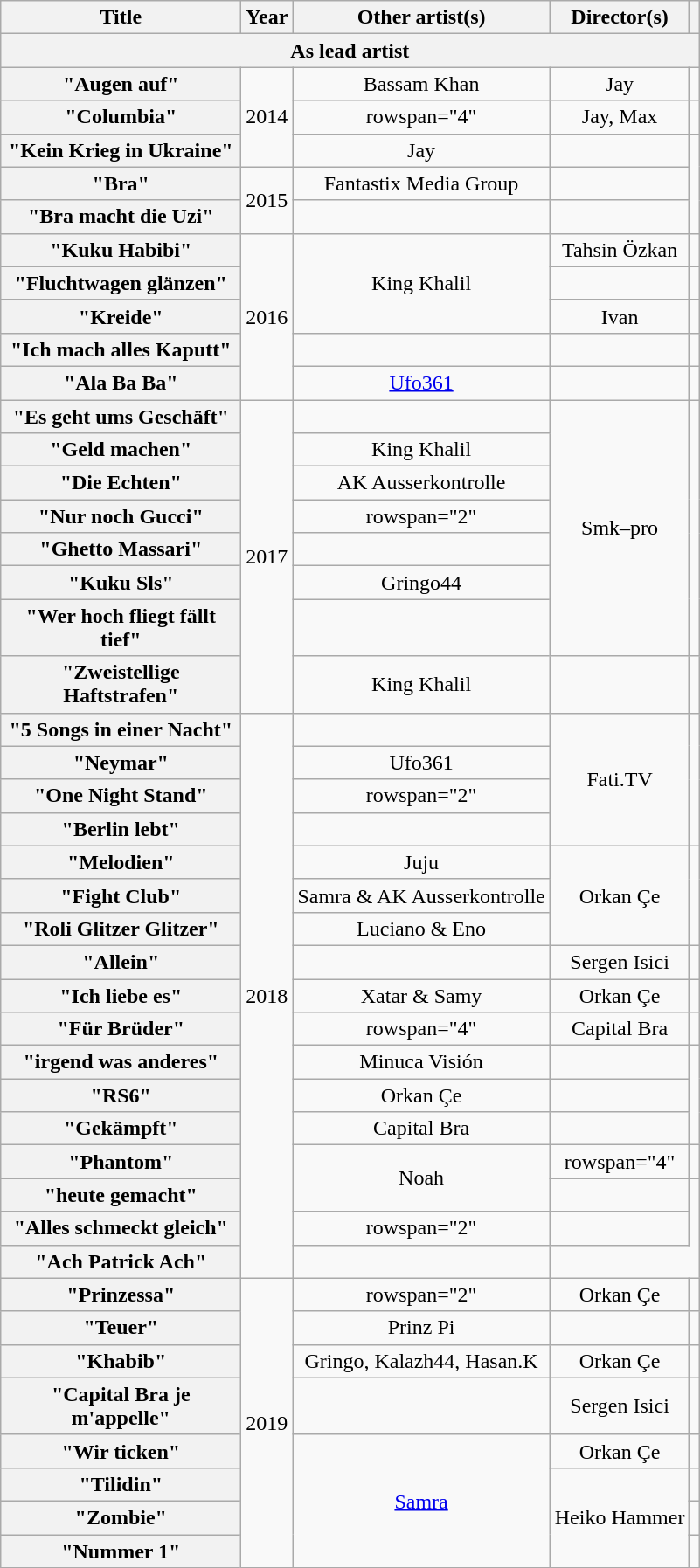<table class="wikitable plainrowheaders" style="text-align:center;">
<tr>
<th scope="col" style="width:11em;">Title</th>
<th scope="col">Year</th>
<th scope="col">Other artist(s)</th>
<th scope="col">Director(s)</th>
<th scope="col"></th>
</tr>
<tr>
<th scope="col" colspan="5">As lead artist</th>
</tr>
<tr>
<th scope="row">"Augen auf"</th>
<td rowspan="3">2014</td>
<td>Bassam Khan</td>
<td>Jay</td>
<td></td>
</tr>
<tr>
<th scope="row">"Columbia"</th>
<td>rowspan="4" </td>
<td>Jay, Max</td>
<td></td>
</tr>
<tr>
<th scope="row">"Kein Krieg in Ukraine"</th>
<td>Jay</td>
<td></td>
</tr>
<tr>
<th scope="row">"Bra"</th>
<td rowspan="2">2015</td>
<td>Fantastix Media Group</td>
<td></td>
</tr>
<tr>
<th scope="row">"Bra macht die Uzi"</th>
<td></td>
<td></td>
</tr>
<tr>
<th scope="row">"Kuku Habibi"</th>
<td rowspan="5">2016</td>
<td rowspan="3">King Khalil</td>
<td>Tahsin Özkan</td>
<td></td>
</tr>
<tr>
<th scope="row">"Fluchtwagen glänzen"</th>
<td></td>
<td></td>
</tr>
<tr>
<th scope="row">"Kreide"</th>
<td>Ivan</td>
<td></td>
</tr>
<tr>
<th scope="row">"Ich mach alles Kaputt"</th>
<td></td>
<td></td>
<td></td>
</tr>
<tr>
<th scope="row">"Ala Ba Ba"</th>
<td><a href='#'>Ufo361</a></td>
<td></td>
<td></td>
</tr>
<tr>
<th scope="row">"Es geht ums Geschäft"</th>
<td rowspan="8">2017</td>
<td></td>
<td rowspan="7">Smk–pro</td>
<td rowspan="7"></td>
</tr>
<tr>
<th scope="row">"Geld machen"</th>
<td>King Khalil</td>
</tr>
<tr>
<th scope="row">"Die Echten"</th>
<td>AK Ausserkontrolle</td>
</tr>
<tr>
<th scope="row">"Nur noch Gucci"</th>
<td>rowspan="2" </td>
</tr>
<tr>
<th scope="row">"Ghetto Massari"</th>
</tr>
<tr>
<th scope="row">"Kuku Sls"</th>
<td>Gringo44</td>
</tr>
<tr>
<th scope="row">"Wer hoch fliegt fällt tief"</th>
<td></td>
</tr>
<tr>
<th scope="row">"Zweistellige Haftstrafen"</th>
<td>King Khalil</td>
<td></td>
<td></td>
</tr>
<tr>
<th scope="row">"5 Songs in einer Nacht"</th>
<td rowspan="17">2018</td>
<td></td>
<td rowspan="4">Fati.TV</td>
<td rowspan="4"></td>
</tr>
<tr>
<th scope="row">"Neymar"</th>
<td>Ufo361</td>
</tr>
<tr>
<th scope="row">"One Night Stand"</th>
<td>rowspan="2" </td>
</tr>
<tr>
<th scope="row">"Berlin lebt"</th>
</tr>
<tr>
<th scope="row">"Melodien"</th>
<td>Juju</td>
<td rowspan="3">Orkan Çe</td>
<td rowspan="3"></td>
</tr>
<tr>
<th scope="row">"Fight Club"</th>
<td>Samra & AK Ausserkontrolle</td>
</tr>
<tr>
<th scope="row">"Roli Glitzer Glitzer"</th>
<td>Luciano & Eno</td>
</tr>
<tr>
<th scope="row">"Allein"</th>
<td></td>
<td>Sergen Isici</td>
<td></td>
</tr>
<tr>
<th scope="row">"Ich liebe es"</th>
<td>Xatar & Samy</td>
<td>Orkan Çe</td>
<td></td>
</tr>
<tr>
<th scope="row">"Für Brüder"</th>
<td>rowspan="4" </td>
<td>Capital Bra</td>
<td></td>
</tr>
<tr>
<th scope="row">"irgend was anderes"</th>
<td>Minuca Visión</td>
<td></td>
</tr>
<tr>
<th scope="row">"RS6"</th>
<td>Orkan Çe</td>
<td></td>
</tr>
<tr>
<th scope="row">"Gekämpft"</th>
<td>Capital Bra</td>
<td></td>
</tr>
<tr>
<th scope="row">"Phantom"</th>
<td rowspan="2">Noah</td>
<td>rowspan="4" </td>
<td></td>
</tr>
<tr>
<th scope="row">"heute gemacht"</th>
<td></td>
</tr>
<tr>
<th scope="row">"Alles schmeckt gleich"</th>
<td>rowspan="2" </td>
<td></td>
</tr>
<tr>
<th scope="row">"Ach Patrick Ach"</th>
<td></td>
</tr>
<tr>
<th scope="row">"Prinzessa"</th>
<td rowspan="8">2019</td>
<td>rowspan="2" </td>
<td>Orkan Çe</td>
<td></td>
</tr>
<tr>
<th scope="row">"Teuer"</th>
<td>Prinz Pi</td>
<td></td>
</tr>
<tr>
<th scope="row">"Khabib"</th>
<td>Gringo, Kalazh44, Hasan.K</td>
<td>Orkan Çe</td>
<td></td>
</tr>
<tr>
<th scope="row">"Capital Bra je m'appelle"</th>
<td></td>
<td>Sergen Isici</td>
<td></td>
</tr>
<tr>
<th scope="row">"Wir ticken"</th>
<td rowspan="4"><a href='#'>Samra</a></td>
<td>Orkan Çe</td>
<td></td>
</tr>
<tr>
<th scope="row">"Tilidin"</th>
<td rowspan="3">Heiko Hammer</td>
<td></td>
</tr>
<tr>
<th scope="row">"Zombie"</th>
<td></td>
</tr>
<tr>
<th scope="row">"Nummer 1"</th>
<td></td>
</tr>
</table>
